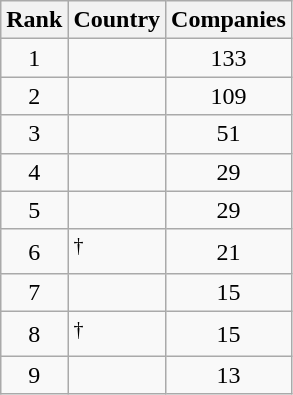<table wikitable class="wikitable sortable" style="text-align: center">
<tr>
<th>Rank</th>
<th>Country</th>
<th>Companies</th>
</tr>
<tr>
<td>1</td>
<td style="text-align: left;"></td>
<td>133</td>
</tr>
<tr>
<td>2</td>
<td style="text-align: left;"></td>
<td>109</td>
</tr>
<tr>
<td>3</td>
<td style="text-align: left;"></td>
<td>51</td>
</tr>
<tr>
<td>4</td>
<td style="text-align: left;"></td>
<td>29</td>
</tr>
<tr>
<td>5</td>
<td style="text-align: left;"></td>
<td>29</td>
</tr>
<tr>
<td>6</td>
<td style="text-align: left;"> <sup>†</sup></td>
<td>21</td>
</tr>
<tr>
<td>7</td>
<td style="text-align: left;"></td>
<td>15</td>
</tr>
<tr>
<td>8</td>
<td style="text-align: left;"> <sup>†</sup></td>
<td>15</td>
</tr>
<tr>
<td>9</td>
<td style="text-align: left;"></td>
<td>13</td>
</tr>
</table>
